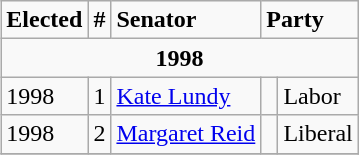<table style=float:right class="wikitable">
<tr>
<td><strong>Elected</strong></td>
<td><strong>#</strong></td>
<td><strong>Senator</strong></td>
<td colspan="2"><strong>Party</strong></td>
</tr>
<tr>
<td style="text-align:center;" colspan="5"><strong>1998</strong></td>
</tr>
<tr>
<td>1998</td>
<td>1</td>
<td><a href='#'>Kate Lundy</a></td>
<td> </td>
<td>Labor</td>
</tr>
<tr>
<td>1998</td>
<td>2</td>
<td><a href='#'>Margaret Reid</a></td>
<td> </td>
<td>Liberal</td>
</tr>
<tr>
</tr>
</table>
